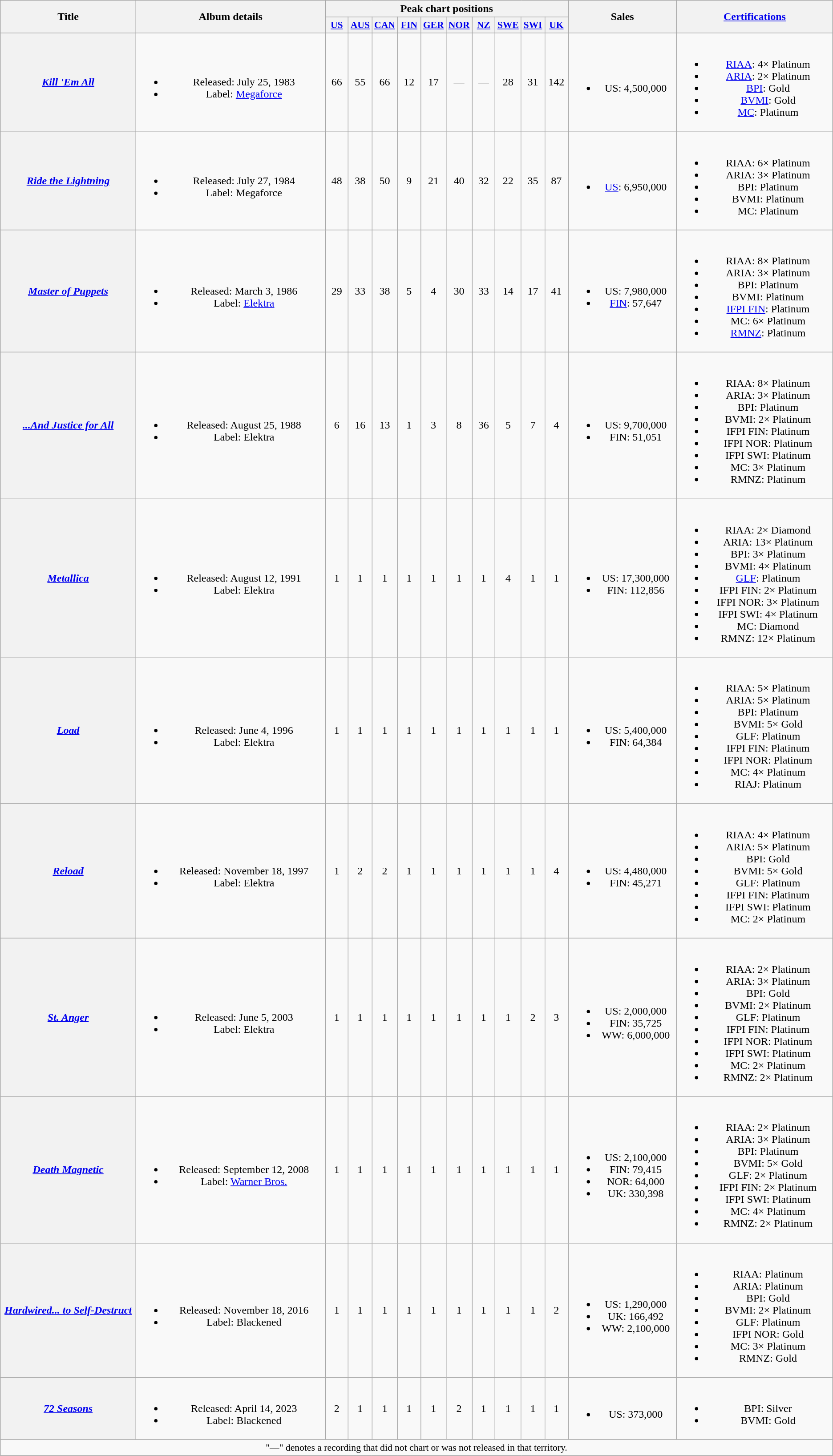<table class="wikitable plainrowheaders" style="text-align:center;" border="1">
<tr>
<th scope="col" rowspan="2" style="width:13em;">Title</th>
<th scope="col" rowspan="2" style="width:18em;">Album details</th>
<th scope="col" colspan="10">Peak chart positions</th>
<th scope="col" rowspan="2" style="width:10em;">Sales</th>
<th scope="col" rowspan="2" style="width:15em;"><a href='#'>Certifications</a></th>
</tr>
<tr>
<th scope="col" style="width:2em;font-size:90%;"><a href='#'>US</a><br></th>
<th scope="col" style="width:2em;font-size:90%;"><a href='#'>AUS</a><br></th>
<th scope="col" style="width:2em;font-size:90%;"><a href='#'>CAN</a><br></th>
<th scope="col" style="width:2em;font-size:90%;"><a href='#'>FIN</a><br></th>
<th scope="col" style="width:2em;font-size:90%;"><a href='#'>GER</a><br></th>
<th scope="col" style="width:2em;font-size:90%;"><a href='#'>NOR</a><br></th>
<th scope="col" style="width:2em;font-size:90%;"><a href='#'>NZ</a><br></th>
<th scope="col" style="width:2em;font-size:90%;"><a href='#'>SWE</a><br></th>
<th scope="col" style="width:2em;font-size:90%;"><a href='#'>SWI</a><br></th>
<th scope="col" style="width:2em;font-size:90%;"><a href='#'>UK</a><br></th>
</tr>
<tr>
<th scope="row"><em><a href='#'>Kill 'Em All</a></em></th>
<td><br><ul><li>Released: July 25, 1983</li><li>Label: <a href='#'>Megaforce</a></li></ul></td>
<td>66</td>
<td>55</td>
<td>66</td>
<td>12</td>
<td>17</td>
<td>—</td>
<td>—</td>
<td>28</td>
<td>31</td>
<td>142</td>
<td><br><ul><li>US: 4,500,000</li></ul></td>
<td><br><ul><li><a href='#'>RIAA</a>: 4× Platinum</li><li><a href='#'>ARIA</a>: 2× Platinum</li><li><a href='#'>BPI</a>: Gold</li><li><a href='#'>BVMI</a>: Gold</li><li><a href='#'>MC</a>: Platinum</li></ul></td>
</tr>
<tr>
<th scope="row"><em><a href='#'>Ride the Lightning</a></em></th>
<td><br><ul><li>Released: July 27, 1984</li><li>Label: Megaforce</li></ul></td>
<td>48</td>
<td>38</td>
<td>50</td>
<td>9</td>
<td>21</td>
<td>40</td>
<td>32</td>
<td>22</td>
<td>35</td>
<td>87</td>
<td><br><ul><li><a href='#'>US</a>: 6,950,000</li></ul></td>
<td><br><ul><li>RIAA: 6× Platinum</li><li>ARIA: 3× Platinum</li><li>BPI: Platinum</li><li>BVMI: Platinum</li><li>MC: Platinum</li></ul></td>
</tr>
<tr>
<th scope="row"><em><a href='#'>Master of Puppets</a></em></th>
<td><br><ul><li>Released: March 3, 1986</li><li>Label: <a href='#'>Elektra</a></li></ul></td>
<td>29</td>
<td>33</td>
<td>38</td>
<td>5</td>
<td>4</td>
<td>30</td>
<td>33</td>
<td>14</td>
<td>17</td>
<td>41</td>
<td><br><ul><li>US: 7,980,000</li><li><a href='#'>FIN</a>: 57,647</li></ul></td>
<td><br><ul><li>RIAA: 8× Platinum</li><li>ARIA: 3× Platinum</li><li>BPI: Platinum</li><li>BVMI: Platinum</li><li><a href='#'>IFPI FIN</a>: Platinum</li><li>MC: 6× Platinum</li><li><a href='#'>RMNZ</a>: Platinum</li></ul></td>
</tr>
<tr>
<th scope="row"><em><a href='#'>...And Justice for All</a></em></th>
<td><br><ul><li>Released: August 25, 1988</li><li>Label: Elektra</li></ul></td>
<td>6</td>
<td>16</td>
<td>13</td>
<td>1</td>
<td>3</td>
<td>8</td>
<td>36</td>
<td>5</td>
<td>7</td>
<td>4</td>
<td><br><ul><li>US: 9,700,000</li><li>FIN: 51,051</li></ul></td>
<td><br><ul><li>RIAA: 8× Platinum</li><li>ARIA: 3× Platinum</li><li>BPI: Platinum</li><li>BVMI: 2× Platinum</li><li>IFPI FIN: Platinum</li><li>IFPI NOR: Platinum</li><li>IFPI SWI: Platinum</li><li>MC: 3× Platinum</li><li>RMNZ: Platinum</li></ul></td>
</tr>
<tr>
<th scope="row"><em><a href='#'>Metallica</a></em></th>
<td><br><ul><li>Released: August 12, 1991</li><li>Label: Elektra</li></ul></td>
<td>1</td>
<td>1</td>
<td>1</td>
<td>1</td>
<td>1</td>
<td>1</td>
<td>1</td>
<td>4</td>
<td>1</td>
<td>1</td>
<td><br><ul><li>US: 17,300,000</li><li>FIN: 112,856</li></ul></td>
<td><br><ul><li>RIAA: 2× Diamond</li><li>ARIA: 13× Platinum</li><li>BPI: 3× Platinum</li><li>BVMI: 4× Platinum</li><li><a href='#'>GLF</a>: Platinum</li><li>IFPI FIN: 2× Platinum</li><li>IFPI NOR: 3× Platinum</li><li>IFPI SWI: 4× Platinum</li><li>MC: Diamond</li><li>RMNZ: 12× Platinum</li></ul></td>
</tr>
<tr>
<th scope="row"><em><a href='#'>Load</a></em></th>
<td><br><ul><li>Released: June 4, 1996</li><li>Label: Elektra</li></ul></td>
<td>1</td>
<td>1</td>
<td>1</td>
<td>1</td>
<td>1</td>
<td>1</td>
<td>1</td>
<td>1</td>
<td>1</td>
<td>1</td>
<td><br><ul><li>US: 5,400,000</li><li>FIN: 64,384</li></ul></td>
<td><br><ul><li>RIAA: 5× Platinum</li><li>ARIA: 5× Platinum</li><li>BPI: Platinum</li><li>BVMI: 5× Gold</li><li>GLF: Platinum</li><li>IFPI FIN: Platinum</li><li>IFPI NOR: Platinum</li><li>MC: 4× Platinum</li><li>RIAJ: Platinum</li></ul></td>
</tr>
<tr>
<th scope="row"><em><a href='#'>Reload</a></em></th>
<td><br><ul><li>Released: November 18, 1997</li><li>Label: Elektra</li></ul></td>
<td>1</td>
<td>2</td>
<td>2</td>
<td>1</td>
<td>1</td>
<td>1</td>
<td>1</td>
<td>1</td>
<td>1</td>
<td>4</td>
<td><br><ul><li>US: 4,480,000</li><li>FIN: 45,271</li></ul></td>
<td><br><ul><li>RIAA: 4× Platinum</li><li>ARIA: 5× Platinum</li><li>BPI: Gold</li><li>BVMI: 5× Gold</li><li>GLF: Platinum</li><li>IFPI FIN: Platinum</li><li>IFPI SWI: Platinum</li><li>MC: 2× Platinum</li></ul></td>
</tr>
<tr>
<th scope="row"><em><a href='#'>St. Anger</a></em></th>
<td><br><ul><li>Released: June 5, 2003</li><li>Label: Elektra</li></ul></td>
<td>1</td>
<td>1</td>
<td>1</td>
<td>1</td>
<td>1</td>
<td>1</td>
<td>1</td>
<td>1</td>
<td>2</td>
<td>3</td>
<td><br><ul><li>US: 2,000,000</li><li>FIN: 35,725</li><li>WW: 6,000,000</li></ul></td>
<td><br><ul><li>RIAA: 2× Platinum</li><li>ARIA: 3× Platinum</li><li>BPI: Gold</li><li>BVMI: 2× Platinum</li><li>GLF: Platinum</li><li>IFPI FIN: Platinum</li><li>IFPI NOR: Platinum</li><li>IFPI SWI: Platinum</li><li>MC: 2× Platinum</li><li>RMNZ: 2× Platinum</li></ul></td>
</tr>
<tr>
<th scope="row"><em><a href='#'>Death Magnetic</a></em></th>
<td><br><ul><li>Released: September 12, 2008</li><li>Label: <a href='#'>Warner Bros.</a></li></ul></td>
<td>1</td>
<td>1</td>
<td>1</td>
<td>1</td>
<td>1</td>
<td>1</td>
<td>1</td>
<td>1</td>
<td>1</td>
<td>1</td>
<td><br><ul><li>US: 2,100,000</li><li>FIN: 79,415</li><li>NOR: 64,000</li><li>UK: 330,398</li></ul></td>
<td><br><ul><li>RIAA: 2× Platinum</li><li>ARIA: 3× Platinum</li><li>BPI: Platinum</li><li>BVMI: 5× Gold</li><li>GLF: 2× Platinum</li><li>IFPI FIN: 2× Platinum</li><li>IFPI SWI: Platinum</li><li>MC: 4× Platinum</li><li>RMNZ: 2× Platinum</li></ul></td>
</tr>
<tr>
<th scope="row"><em><a href='#'>Hardwired... to Self-Destruct</a></em></th>
<td><br><ul><li>Released: November 18, 2016</li><li>Label: Blackened</li></ul></td>
<td>1</td>
<td>1</td>
<td>1</td>
<td>1</td>
<td>1</td>
<td>1</td>
<td>1</td>
<td>1</td>
<td>1</td>
<td>2</td>
<td><br><ul><li>US: 1,290,000</li><li>UK: 166,492</li><li>WW: 2,100,000</li></ul></td>
<td><br><ul><li>RIAA: Platinum</li><li>ARIA: Platinum</li><li>BPI: Gold</li><li>BVMI: 2× Platinum</li><li>GLF: Platinum</li><li>IFPI NOR: Gold</li><li>MC: 3× Platinum</li><li>RMNZ: Gold</li></ul></td>
</tr>
<tr>
<th scope="row"><em><a href='#'>72 Seasons</a></em></th>
<td><br><ul><li>Released: April 14, 2023</li><li>Label: Blackened</li></ul></td>
<td>2</td>
<td>1</td>
<td>1</td>
<td>1</td>
<td>1</td>
<td>2</td>
<td>1</td>
<td>1</td>
<td>1</td>
<td>1</td>
<td><br><ul><li>US: 373,000</li></ul></td>
<td><br><ul><li>BPI: Silver</li><li>BVMI: Gold</li></ul></td>
</tr>
<tr>
<td colspan="15" style="font-size:90%">"—" denotes a recording that did not chart or was not released in that territory.</td>
</tr>
</table>
